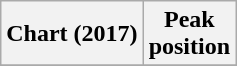<table class="wikitable plainrowheaders" style="text-align:center;">
<tr>
<th>Chart (2017)</th>
<th>Peak <br> position</th>
</tr>
<tr>
</tr>
</table>
